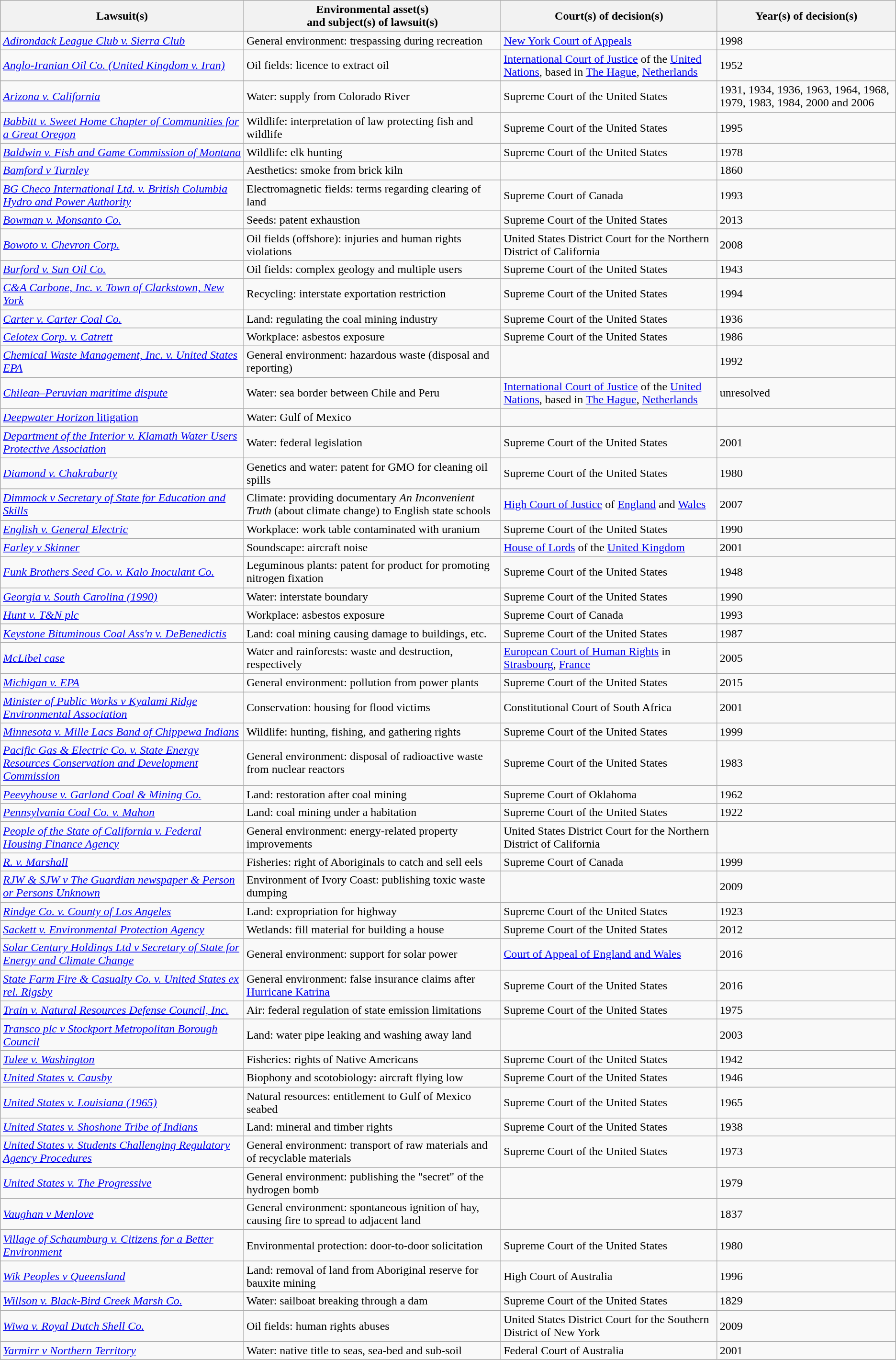<table class="wikitable sortable">
<tr>
<th>Lawsuit(s)</th>
<th>Environmental asset(s)<br> and subject(s) of lawsuit(s)</th>
<th>Court(s) of decision(s)</th>
<th>Year(s) of decision(s)</th>
</tr>
<tr>
<td><em><a href='#'>Adirondack League Club v. Sierra Club</a></em></td>
<td>General environment: trespassing during recreation</td>
<td><a href='#'>New York Court of Appeals</a></td>
<td>1998</td>
</tr>
<tr>
<td><em><a href='#'>Anglo-Iranian Oil Co. (United Kingdom v. Iran)</a></em></td>
<td>Oil fields: licence to extract oil</td>
<td><a href='#'>International Court of Justice</a> of the <a href='#'>United Nations</a>, based in <a href='#'>The Hague</a>, <a href='#'>Netherlands</a></td>
<td>1952</td>
</tr>
<tr>
<td><em><a href='#'>Arizona v. California</a></em></td>
<td>Water: supply from Colorado River</td>
<td>Supreme Court of the United States</td>
<td>1931, 1934, 1936, 1963, 1964, 1968, 1979, 1983, 1984, 2000 and 2006</td>
</tr>
<tr>
<td><em><a href='#'>Babbitt v. Sweet Home Chapter of Communities for a Great Oregon</a></em></td>
<td>Wildlife: interpretation of law protecting fish and wildlife</td>
<td>Supreme Court of the United States</td>
<td>1995</td>
</tr>
<tr>
<td><em><a href='#'>Baldwin v. Fish and Game Commission of Montana</a></em></td>
<td>Wildlife: elk hunting</td>
<td>Supreme Court of the United States</td>
<td>1978</td>
</tr>
<tr>
<td><em><a href='#'>Bamford v Turnley</a></em></td>
<td>Aesthetics: smoke from brick kiln</td>
<td></td>
<td>1860</td>
</tr>
<tr>
<td><em><a href='#'>BG Checo International Ltd. v. British Columbia Hydro and Power Authority</a></em></td>
<td>Electromagnetic fields: terms regarding clearing of land</td>
<td>Supreme Court of Canada</td>
<td>1993</td>
</tr>
<tr>
<td><em><a href='#'>Bowman v. Monsanto Co.</a></em></td>
<td>Seeds: patent exhaustion</td>
<td>Supreme Court of the United States</td>
<td>2013</td>
</tr>
<tr>
<td><em><a href='#'>Bowoto v. Chevron Corp.</a></em></td>
<td>Oil fields (offshore): injuries and human rights violations</td>
<td>United States District Court for the Northern District of California</td>
<td>2008</td>
</tr>
<tr>
<td><em><a href='#'>Burford v. Sun Oil Co.</a></em></td>
<td>Oil fields: complex geology and multiple users</td>
<td>Supreme Court of the United States</td>
<td>1943</td>
</tr>
<tr>
<td><em><a href='#'>C&A Carbone, Inc. v. Town of Clarkstown, New York</a></em></td>
<td>Recycling: interstate exportation restriction</td>
<td>Supreme Court of the United States</td>
<td>1994</td>
</tr>
<tr>
<td><em><a href='#'>Carter v. Carter Coal Co.</a></em></td>
<td>Land: regulating the coal mining industry</td>
<td>Supreme Court of the United States</td>
<td>1936</td>
</tr>
<tr>
<td><em><a href='#'>Celotex Corp. v. Catrett</a></em></td>
<td>Workplace: asbestos exposure</td>
<td>Supreme Court of the United States</td>
<td>1986</td>
</tr>
<tr>
<td><em><a href='#'>Chemical Waste Management, Inc. v. United States EPA</a></em></td>
<td>General environment: hazardous waste (disposal and reporting)</td>
<td></td>
<td>1992</td>
</tr>
<tr>
<td><em><a href='#'>Chilean–Peruvian maritime dispute</a></em></td>
<td>Water: sea border between Chile and Peru</td>
<td><a href='#'>International Court of Justice</a> of the <a href='#'>United Nations</a>, based in <a href='#'>The Hague</a>, <a href='#'>Netherlands</a></td>
<td>unresolved</td>
</tr>
<tr>
<td><a href='#'><em>Deepwater Horizon</em> litigation</a></td>
<td>Water: Gulf of Mexico</td>
<td></td>
<td></td>
</tr>
<tr>
<td><em><a href='#'>Department of the Interior v. Klamath Water Users Protective Association</a></em></td>
<td>Water: federal legislation</td>
<td>Supreme Court of the United States</td>
<td>2001</td>
</tr>
<tr>
<td><em><a href='#'>Diamond v. Chakrabarty</a></em></td>
<td>Genetics and water: patent for GMO for cleaning oil spills</td>
<td>Supreme Court of the United States</td>
<td>1980</td>
</tr>
<tr>
<td><em><a href='#'>Dimmock v Secretary of State for Education and Skills</a></em></td>
<td>Climate: providing documentary <em>An Inconvenient Truth</em> (about climate change) to English state schools</td>
<td><a href='#'>High Court of Justice</a> of <a href='#'>England</a> and <a href='#'>Wales</a></td>
<td>2007</td>
</tr>
<tr>
<td><em><a href='#'>English v. General Electric</a></em></td>
<td>Workplace: work table contaminated with uranium</td>
<td>Supreme Court of the United States</td>
<td>1990</td>
</tr>
<tr>
<td><em><a href='#'>Farley v Skinner</a></em></td>
<td>Soundscape: aircraft noise</td>
<td><a href='#'>House of Lords</a> of the <a href='#'>United Kingdom</a></td>
<td>2001</td>
</tr>
<tr>
<td><em><a href='#'>Funk Brothers Seed Co. v. Kalo Inoculant Co.</a></em></td>
<td>Leguminous plants: patent for product for promoting nitrogen fixation</td>
<td>Supreme Court of the United States</td>
<td>1948</td>
</tr>
<tr>
<td><em><a href='#'>Georgia v. South Carolina (1990)</a></em></td>
<td>Water: interstate boundary</td>
<td>Supreme Court of the United States</td>
<td>1990</td>
</tr>
<tr>
<td><em><a href='#'>Hunt v. T&N plc</a></em></td>
<td>Workplace: asbestos exposure</td>
<td>Supreme Court of Canada</td>
<td>1993</td>
</tr>
<tr>
<td><em><a href='#'>Keystone Bituminous Coal Ass'n v. DeBenedictis</a></em></td>
<td>Land: coal mining causing damage to buildings, etc.</td>
<td>Supreme Court of the United States</td>
<td>1987</td>
</tr>
<tr>
<td><em><a href='#'>McLibel case</a></em></td>
<td>Water and rainforests: waste and destruction, respectively</td>
<td><a href='#'>European Court of Human Rights</a> in <a href='#'>Strasbourg</a>, <a href='#'>France</a></td>
<td>2005</td>
</tr>
<tr>
<td><em><a href='#'>Michigan v. EPA</a></em></td>
<td>General environment: pollution from power plants</td>
<td>Supreme Court of the United States</td>
<td>2015</td>
</tr>
<tr>
<td><em><a href='#'>Minister of Public Works v Kyalami Ridge Environmental Association</a></em></td>
<td>Conservation: housing for flood victims</td>
<td>Constitutional Court of South Africa</td>
<td>2001</td>
</tr>
<tr>
<td><em><a href='#'>Minnesota v. Mille Lacs Band of Chippewa Indians</a></em></td>
<td>Wildlife: hunting, fishing, and gathering rights</td>
<td>Supreme Court of the United States</td>
<td>1999</td>
</tr>
<tr>
<td><em><a href='#'>Pacific Gas & Electric Co. v. State Energy Resources Conservation and Development Commission</a></em></td>
<td>General environment: disposal of radioactive waste from nuclear reactors</td>
<td>Supreme Court of the United States</td>
<td>1983</td>
</tr>
<tr>
<td><em><a href='#'>Peevyhouse v. Garland Coal & Mining Co.</a></em></td>
<td>Land: restoration after coal mining</td>
<td>Supreme Court of Oklahoma</td>
<td>1962</td>
</tr>
<tr>
<td><em><a href='#'>Pennsylvania Coal Co. v. Mahon</a></em></td>
<td>Land: coal mining under a habitation</td>
<td>Supreme Court of the United States</td>
<td>1922</td>
</tr>
<tr>
<td><em><a href='#'>People of the State of California v. Federal Housing Finance Agency</a></em></td>
<td>General environment: energy-related property improvements</td>
<td>United States District Court for the Northern District of California</td>
<td></td>
</tr>
<tr>
<td><em><a href='#'>R. v. Marshall</a></em></td>
<td>Fisheries: right of Aboriginals to catch and sell eels</td>
<td>Supreme Court of Canada</td>
<td>1999</td>
</tr>
<tr>
<td><em><a href='#'>RJW & SJW v The Guardian newspaper & Person or Persons Unknown</a></em></td>
<td>Environment of Ivory Coast: publishing toxic waste dumping</td>
<td></td>
<td>2009</td>
</tr>
<tr>
<td><em><a href='#'>Rindge Co. v. County of Los Angeles</a></em></td>
<td>Land: expropriation for highway</td>
<td>Supreme Court of the United States</td>
<td>1923</td>
</tr>
<tr>
<td><em><a href='#'>Sackett v. Environmental Protection Agency</a></em></td>
<td>Wetlands: fill material for building a house</td>
<td>Supreme Court of the United States</td>
<td>2012</td>
</tr>
<tr>
<td><em><a href='#'>Solar Century Holdings Ltd v Secretary of State for Energy and Climate Change</a></em></td>
<td>General environment: support for solar power</td>
<td><a href='#'>Court of Appeal of England and Wales</a></td>
<td>2016</td>
</tr>
<tr>
<td><em><a href='#'>State Farm Fire & Casualty Co. v. United States ex rel. Rigsby</a></em></td>
<td>General environment: false insurance claims after <a href='#'>Hurricane Katrina</a></td>
<td>Supreme Court of the United States</td>
<td>2016</td>
</tr>
<tr>
<td><em><a href='#'>Train v. Natural Resources Defense Council, Inc.</a></em></td>
<td>Air: federal regulation of state emission limitations</td>
<td>Supreme Court of the United States</td>
<td>1975</td>
</tr>
<tr>
<td><em><a href='#'>Transco plc v Stockport Metropolitan Borough Council</a></em></td>
<td>Land: water pipe leaking and washing away land</td>
<td></td>
<td>2003</td>
</tr>
<tr>
<td><em><a href='#'>Tulee v. Washington</a></em></td>
<td>Fisheries: rights of Native Americans</td>
<td>Supreme Court of the United States</td>
<td>1942</td>
</tr>
<tr>
<td><em><a href='#'>United States v. Causby</a></em></td>
<td>Biophony and scotobiology: aircraft flying low</td>
<td>Supreme Court of the United States</td>
<td>1946</td>
</tr>
<tr>
<td><em><a href='#'>United States v. Louisiana (1965)</a></em></td>
<td>Natural resources: entitlement to Gulf of Mexico seabed</td>
<td>Supreme Court of the United States</td>
<td>1965</td>
</tr>
<tr>
<td><em><a href='#'>United States v. Shoshone Tribe of Indians</a></em></td>
<td>Land: mineral and timber rights</td>
<td>Supreme Court of the United States</td>
<td>1938</td>
</tr>
<tr>
<td><em><a href='#'>United States v. Students Challenging Regulatory Agency Procedures</a></em></td>
<td>General environment: transport of raw materials and of recyclable materials</td>
<td>Supreme Court of the United States</td>
<td>1973</td>
</tr>
<tr>
<td><em><a href='#'>United States v. The Progressive</a></em></td>
<td>General environment: publishing the "secret" of the hydrogen bomb</td>
<td></td>
<td>1979</td>
</tr>
<tr>
<td><em><a href='#'>Vaughan v Menlove</a></em></td>
<td>General environment: spontaneous ignition of hay, causing fire to spread to adjacent land</td>
<td></td>
<td>1837</td>
</tr>
<tr>
<td><em><a href='#'>Village of Schaumburg v. Citizens for a Better Environment</a></em></td>
<td>Environmental protection: door-to-door solicitation</td>
<td>Supreme Court of the United States</td>
<td>1980</td>
</tr>
<tr>
<td><em><a href='#'>Wik Peoples v Queensland</a></em></td>
<td>Land: removal of land from Aboriginal reserve for bauxite mining</td>
<td>High Court of Australia</td>
<td>1996</td>
</tr>
<tr>
<td><em><a href='#'>Willson v. Black-Bird Creek Marsh Co.</a></em></td>
<td>Water: sailboat breaking through a dam</td>
<td>Supreme Court of the United States</td>
<td>1829</td>
</tr>
<tr>
<td><em><a href='#'>Wiwa v. Royal Dutch Shell Co.</a></em></td>
<td>Oil fields: human rights abuses</td>
<td>United States District Court for the Southern District of New York</td>
<td>2009</td>
</tr>
<tr>
<td><em><a href='#'>Yarmirr v Northern Territory</a></em></td>
<td>Water: native title to seas, sea-bed and sub-soil</td>
<td>Federal Court of Australia</td>
<td>2001</td>
</tr>
</table>
